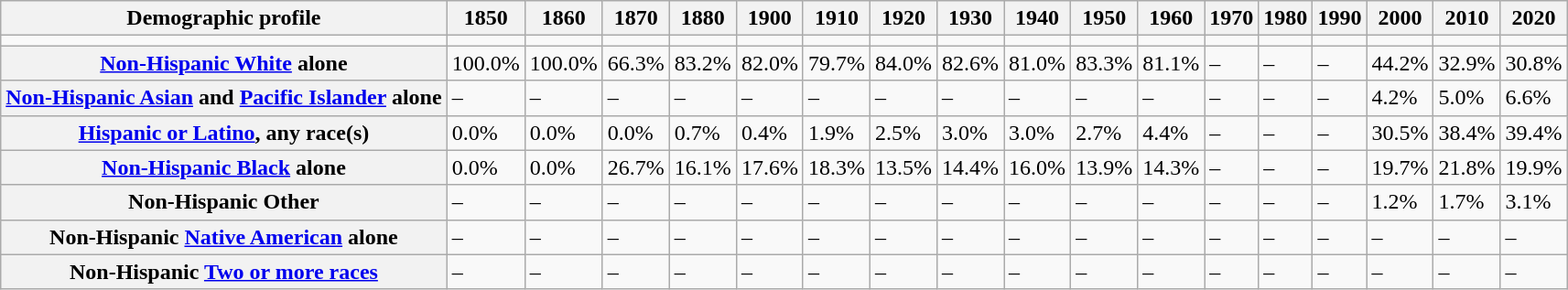<table class="wikitable sortable collapsible">
<tr>
<th>Demographic profile</th>
<th>1850</th>
<th>1860</th>
<th>1870</th>
<th>1880</th>
<th>1900</th>
<th>1910</th>
<th>1920</th>
<th>1930</th>
<th>1940</th>
<th>1950</th>
<th>1960</th>
<th>1970</th>
<th>1980</th>
<th>1990</th>
<th>2000</th>
<th>2010</th>
<th>2020</th>
</tr>
<tr>
<td></td>
<td></td>
<td></td>
<td></td>
<td></td>
<td></td>
<td></td>
<td></td>
<td></td>
<td></td>
<td></td>
<td></td>
<td></td>
<td></td>
<td></td>
<td></td>
<td></td>
<td></td>
</tr>
<tr>
<th align="left"><a href='#'>Non-Hispanic White</a> alone</th>
<td>100.0%</td>
<td>100.0%</td>
<td>66.3%</td>
<td>83.2%</td>
<td>82.0%</td>
<td>79.7%</td>
<td>84.0%</td>
<td>82.6%</td>
<td>81.0%</td>
<td>83.3%</td>
<td>81.1%</td>
<td>–</td>
<td>–</td>
<td>–</td>
<td>44.2%</td>
<td>32.9%</td>
<td>30.8%</td>
</tr>
<tr>
<th><a href='#'>Non-Hispanic Asian</a> and <a href='#'>Pacific Islander</a> alone</th>
<td>–</td>
<td>–</td>
<td>–</td>
<td>–</td>
<td>–</td>
<td>–</td>
<td>–</td>
<td>–</td>
<td>–</td>
<td>–</td>
<td>–</td>
<td>–</td>
<td>–</td>
<td>–</td>
<td>4.2%</td>
<td>5.0%</td>
<td>6.6%</td>
</tr>
<tr>
<th align="left"><a href='#'>Hispanic or Latino</a>, any race(s)</th>
<td>0.0%</td>
<td>0.0%</td>
<td>0.0%</td>
<td>0.7%</td>
<td>0.4%</td>
<td>1.9%</td>
<td>2.5%</td>
<td>3.0%</td>
<td>3.0%</td>
<td>2.7%</td>
<td>4.4%</td>
<td>–</td>
<td>–</td>
<td>–</td>
<td>30.5%</td>
<td>38.4%</td>
<td>39.4%</td>
</tr>
<tr>
<th><a href='#'>Non-Hispanic Black</a> alone</th>
<td>0.0%</td>
<td>0.0%</td>
<td>26.7%</td>
<td>16.1%</td>
<td>17.6%</td>
<td>18.3%</td>
<td>13.5%</td>
<td>14.4%</td>
<td>16.0%</td>
<td>13.9%</td>
<td>14.3%</td>
<td>–</td>
<td>–</td>
<td>–</td>
<td>19.7%</td>
<td>21.8%</td>
<td>19.9%</td>
</tr>
<tr>
<th>Non-Hispanic Other</th>
<td>–</td>
<td>–</td>
<td>–</td>
<td>–</td>
<td>–</td>
<td>–</td>
<td>–</td>
<td>–</td>
<td>–</td>
<td>–</td>
<td>–</td>
<td>–</td>
<td>–</td>
<td>–</td>
<td>1.2%</td>
<td>1.7%</td>
<td>3.1%</td>
</tr>
<tr>
<th>Non-Hispanic <a href='#'>Native American</a> alone</th>
<td>–</td>
<td>–</td>
<td>–</td>
<td>–</td>
<td>–</td>
<td>–</td>
<td>–</td>
<td>–</td>
<td>–</td>
<td>–</td>
<td>–</td>
<td>–</td>
<td>–</td>
<td>–</td>
<td>–</td>
<td>–</td>
<td>–</td>
</tr>
<tr>
<th>Non-Hispanic <a href='#'>Two or more races</a></th>
<td>–</td>
<td>–</td>
<td>–</td>
<td>–</td>
<td>–</td>
<td>–</td>
<td>–</td>
<td>–</td>
<td>–</td>
<td>–</td>
<td>–</td>
<td>–</td>
<td>–</td>
<td>–</td>
<td>–</td>
<td>–</td>
<td>–</td>
</tr>
</table>
